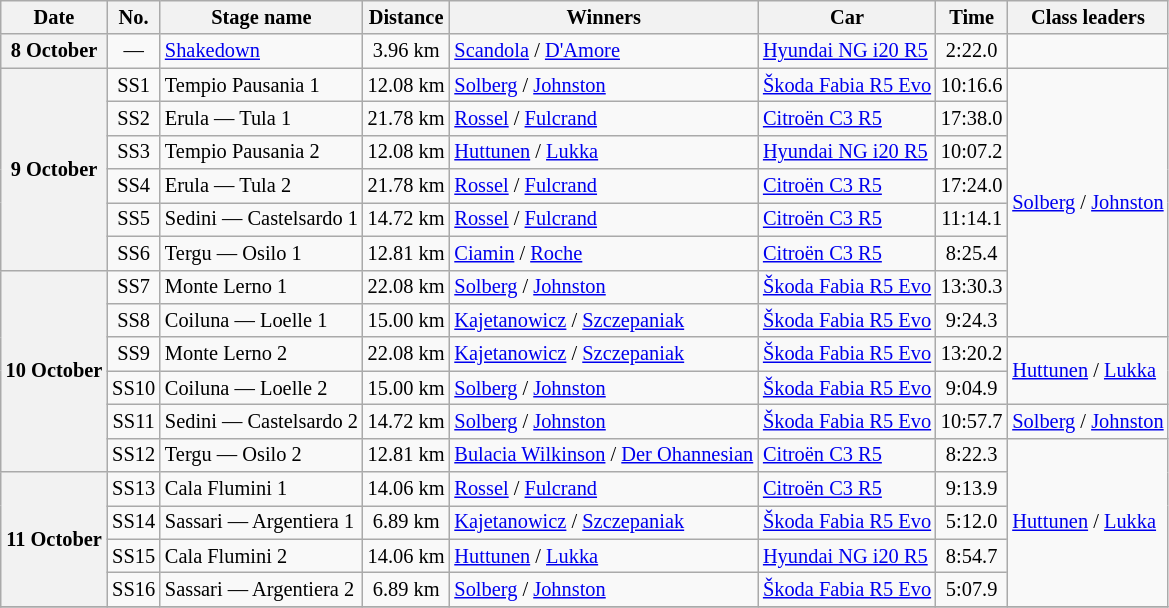<table class="wikitable" style="font-size: 85%;">
<tr>
<th>Date</th>
<th>No.</th>
<th>Stage name</th>
<th>Distance</th>
<th>Winners</th>
<th>Car</th>
<th>Time</th>
<th>Class leaders</th>
</tr>
<tr>
<th>8 October</th>
<td align="center">—</td>
<td><a href='#'>Shakedown</a></td>
<td align="center">3.96 km</td>
<td><a href='#'>Scandola</a> / <a href='#'>D'Amore</a></td>
<td><a href='#'>Hyundai NG i20 R5</a></td>
<td align="center">2:22.0</td>
<td></td>
</tr>
<tr>
<th rowspan="6">9 October</th>
<td align="center">SS1</td>
<td>Tempio Pausania 1</td>
<td align="center">12.08 km</td>
<td><a href='#'>Solberg</a> / <a href='#'>Johnston</a></td>
<td><a href='#'>Škoda Fabia R5 Evo</a></td>
<td align="center">10:16.6</td>
<td rowspan="8"><a href='#'>Solberg</a> / <a href='#'>Johnston</a></td>
</tr>
<tr>
<td align="center">SS2</td>
<td>Erula — Tula 1</td>
<td align="center">21.78 km</td>
<td><a href='#'>Rossel</a> / <a href='#'>Fulcrand</a></td>
<td><a href='#'>Citroën C3 R5</a></td>
<td align="center">17:38.0</td>
</tr>
<tr>
<td align="center">SS3</td>
<td>Tempio Pausania 2</td>
<td align="center">12.08 km</td>
<td><a href='#'>Huttunen</a> / <a href='#'>Lukka</a></td>
<td><a href='#'>Hyundai NG i20 R5</a></td>
<td align="center">10:07.2</td>
</tr>
<tr>
<td align="center">SS4</td>
<td>Erula — Tula 2</td>
<td align="center">21.78 km</td>
<td><a href='#'>Rossel</a> / <a href='#'>Fulcrand</a></td>
<td><a href='#'>Citroën C3 R5</a></td>
<td align="center">17:24.0</td>
</tr>
<tr>
<td align="center">SS5</td>
<td>Sedini — Castelsardo 1</td>
<td align="center">14.72 km</td>
<td><a href='#'>Rossel</a> / <a href='#'>Fulcrand</a></td>
<td><a href='#'>Citroën C3 R5</a></td>
<td align="center">11:14.1</td>
</tr>
<tr>
<td align="center">SS6</td>
<td>Tergu — Osilo 1</td>
<td align="center">12.81 km</td>
<td><a href='#'>Ciamin</a> / <a href='#'>Roche</a></td>
<td><a href='#'>Citroën C3 R5</a></td>
<td align="center">8:25.4</td>
</tr>
<tr>
<th rowspan="6">10 October</th>
<td align="center">SS7</td>
<td>Monte Lerno 1</td>
<td align="center">22.08 km</td>
<td><a href='#'>Solberg</a> / <a href='#'>Johnston</a></td>
<td><a href='#'>Škoda Fabia R5 Evo</a></td>
<td align="center">13:30.3</td>
</tr>
<tr>
<td align="center">SS8</td>
<td>Coiluna — Loelle 1</td>
<td align="center">15.00 km</td>
<td><a href='#'>Kajetanowicz</a> / <a href='#'>Szczepaniak</a></td>
<td><a href='#'>Škoda Fabia R5 Evo</a></td>
<td align="center">9:24.3</td>
</tr>
<tr>
<td align="center">SS9</td>
<td>Monte Lerno 2</td>
<td align="center">22.08 km</td>
<td><a href='#'>Kajetanowicz</a> / <a href='#'>Szczepaniak</a></td>
<td><a href='#'>Škoda Fabia R5 Evo</a></td>
<td align="center">13:20.2</td>
<td rowspan="2"><a href='#'>Huttunen</a> / <a href='#'>Lukka</a></td>
</tr>
<tr>
<td align="center">SS10</td>
<td>Coiluna — Loelle 2</td>
<td align="center">15.00 km</td>
<td><a href='#'>Solberg</a> / <a href='#'>Johnston</a></td>
<td><a href='#'>Škoda Fabia R5 Evo</a></td>
<td align="center">9:04.9</td>
</tr>
<tr>
<td align="center">SS11</td>
<td>Sedini — Castelsardo 2</td>
<td align="center">14.72 km</td>
<td><a href='#'>Solberg</a> / <a href='#'>Johnston</a></td>
<td><a href='#'>Škoda Fabia R5 Evo</a></td>
<td align="center">10:57.7</td>
<td><a href='#'>Solberg</a> / <a href='#'>Johnston</a></td>
</tr>
<tr>
<td align="center">SS12</td>
<td>Tergu — Osilo 2</td>
<td align="center">12.81 km</td>
<td><a href='#'>Bulacia Wilkinson</a> / <a href='#'>Der Ohannesian</a></td>
<td><a href='#'>Citroën C3 R5</a></td>
<td align="center">8:22.3</td>
<td rowspan="5"><a href='#'>Huttunen</a> / <a href='#'>Lukka</a></td>
</tr>
<tr>
<th rowspan="4">11 October</th>
<td align="center">SS13</td>
<td>Cala Flumini 1</td>
<td align="center">14.06 km</td>
<td><a href='#'>Rossel</a> / <a href='#'>Fulcrand</a></td>
<td><a href='#'>Citroën C3 R5</a></td>
<td align="center">9:13.9</td>
</tr>
<tr>
<td align="center">SS14</td>
<td>Sassari — Argentiera 1</td>
<td align="center">6.89 km</td>
<td><a href='#'>Kajetanowicz</a> / <a href='#'>Szczepaniak</a></td>
<td><a href='#'>Škoda Fabia R5 Evo</a></td>
<td align="center">5:12.0</td>
</tr>
<tr>
<td align="center">SS15</td>
<td>Cala Flumini 2</td>
<td align="center">14.06 km</td>
<td><a href='#'>Huttunen</a> / <a href='#'>Lukka</a></td>
<td><a href='#'>Hyundai NG i20 R5</a></td>
<td align="center">8:54.7</td>
</tr>
<tr>
<td align="center">SS16</td>
<td>Sassari — Argentiera 2</td>
<td align="center">6.89 km</td>
<td><a href='#'>Solberg</a> / <a href='#'>Johnston</a></td>
<td><a href='#'>Škoda Fabia R5 Evo</a></td>
<td align="center">5:07.9</td>
</tr>
<tr>
</tr>
</table>
